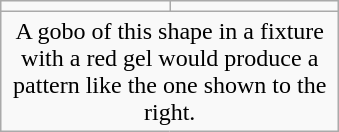<table align="right" class="wikitable" style="margin:10px;">
<tr>
<td width="105px"></td>
<td width="105px"></td>
</tr>
<tr>
<td colspan="2" align="center" width="210px">A gobo of this shape in a fixture with a red gel would produce a pattern like the one shown to the right.</td>
</tr>
</table>
